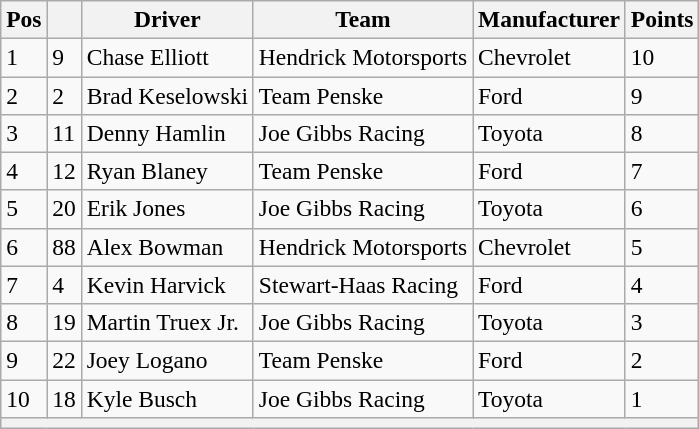<table class="wikitable" style="font-size:98%">
<tr>
<th>Pos</th>
<th></th>
<th>Driver</th>
<th>Team</th>
<th>Manufacturer</th>
<th>Points</th>
</tr>
<tr>
<td>1</td>
<td>9</td>
<td>Chase Elliott</td>
<td>Hendrick Motorsports</td>
<td>Chevrolet</td>
<td>10</td>
</tr>
<tr>
<td>2</td>
<td>2</td>
<td>Brad Keselowski</td>
<td>Team Penske</td>
<td>Ford</td>
<td>9</td>
</tr>
<tr>
<td>3</td>
<td>11</td>
<td>Denny Hamlin</td>
<td>Joe Gibbs Racing</td>
<td>Toyota</td>
<td>8</td>
</tr>
<tr>
<td>4</td>
<td>12</td>
<td>Ryan Blaney</td>
<td>Team Penske</td>
<td>Ford</td>
<td>7</td>
</tr>
<tr>
<td>5</td>
<td>20</td>
<td>Erik Jones</td>
<td>Joe Gibbs Racing</td>
<td>Toyota</td>
<td>6</td>
</tr>
<tr>
<td>6</td>
<td>88</td>
<td>Alex Bowman</td>
<td>Hendrick Motorsports</td>
<td>Chevrolet</td>
<td>5</td>
</tr>
<tr>
<td>7</td>
<td>4</td>
<td>Kevin Harvick</td>
<td>Stewart-Haas Racing</td>
<td>Ford</td>
<td>4</td>
</tr>
<tr>
<td>8</td>
<td>19</td>
<td>Martin Truex Jr.</td>
<td>Joe Gibbs Racing</td>
<td>Toyota</td>
<td>3</td>
</tr>
<tr>
<td>9</td>
<td>22</td>
<td>Joey Logano</td>
<td>Team Penske</td>
<td>Ford</td>
<td>2</td>
</tr>
<tr>
<td>10</td>
<td>18</td>
<td>Kyle Busch</td>
<td>Joe Gibbs Racing</td>
<td>Toyota</td>
<td>1</td>
</tr>
<tr>
<th colspan="6"></th>
</tr>
</table>
